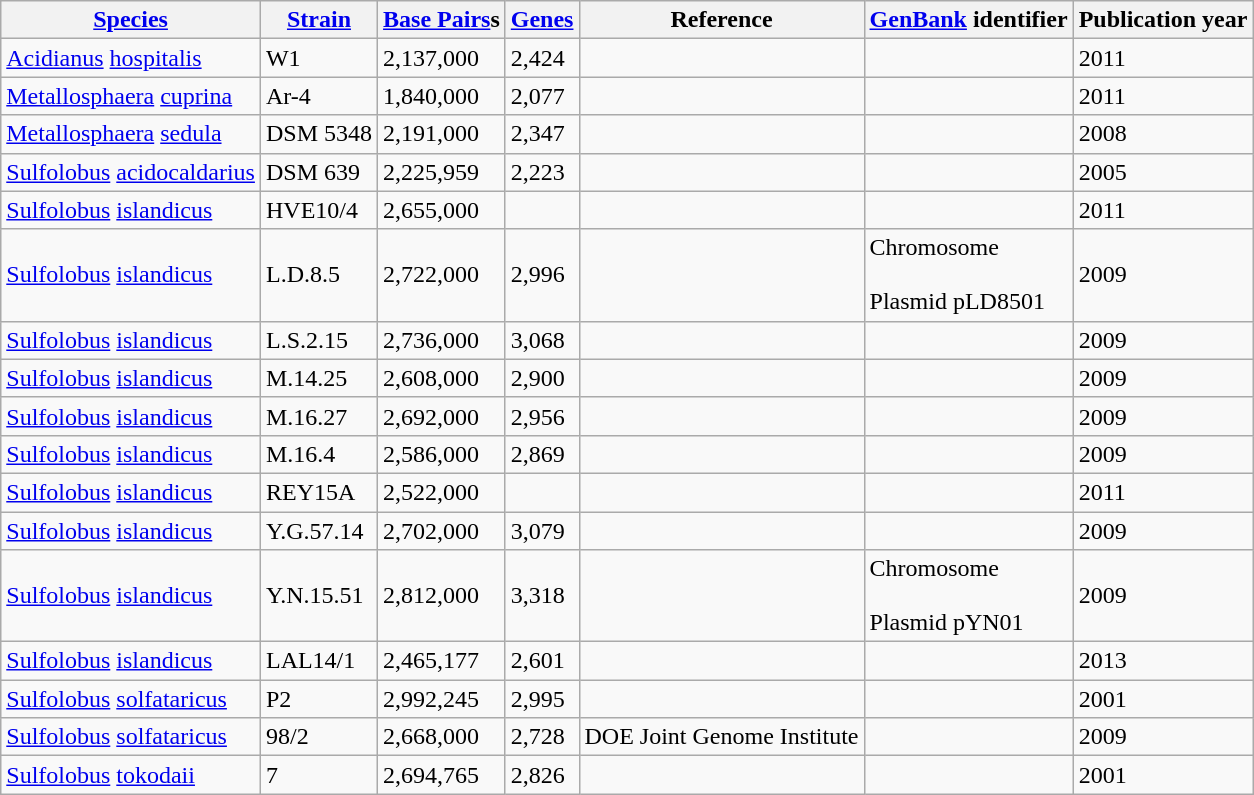<table class="wikitable sortable">
<tr>
<th><a href='#'>Species</a></th>
<th><a href='#'>Strain</a></th>
<th><a href='#'>Base Pairs</a>s</th>
<th><a href='#'>Genes</a></th>
<th>Reference</th>
<th><a href='#'>GenBank</a> identifier</th>
<th>Publication year</th>
</tr>
<tr>
<td><a href='#'>Acidianus</a> <a href='#'>hospitalis</a></td>
<td>W1</td>
<td>2,137,000</td>
<td>2,424</td>
<td></td>
<td></td>
<td>2011</td>
</tr>
<tr>
<td><a href='#'>Metallosphaera</a> <a href='#'>cuprina</a></td>
<td>Ar-4</td>
<td>1,840,000</td>
<td>2,077</td>
<td></td>
<td></td>
<td>2011</td>
</tr>
<tr>
<td><a href='#'>Metallosphaera</a> <a href='#'>sedula</a></td>
<td>DSM 5348</td>
<td>2,191,000</td>
<td>2,347</td>
<td></td>
<td></td>
<td>2008</td>
</tr>
<tr>
<td><a href='#'>Sulfolobus</a> <a href='#'>acidocaldarius</a></td>
<td>DSM 639</td>
<td>2,225,959</td>
<td>2,223</td>
<td></td>
<td></td>
<td>2005</td>
</tr>
<tr>
<td><a href='#'>Sulfolobus</a> <a href='#'>islandicus</a></td>
<td>HVE10/4</td>
<td>2,655,000</td>
<td></td>
<td></td>
<td></td>
<td>2011</td>
</tr>
<tr>
<td><a href='#'>Sulfolobus</a> <a href='#'>islandicus</a></td>
<td>L.D.8.5</td>
<td>2,722,000</td>
<td>2,996</td>
<td></td>
<td>Chromosome <br><br>Plasmid pLD8501 </td>
<td>2009</td>
</tr>
<tr>
<td><a href='#'>Sulfolobus</a> <a href='#'>islandicus</a></td>
<td>L.S.2.15</td>
<td>2,736,000</td>
<td>3,068</td>
<td></td>
<td></td>
<td>2009</td>
</tr>
<tr>
<td><a href='#'>Sulfolobus</a> <a href='#'>islandicus</a></td>
<td>M.14.25</td>
<td>2,608,000</td>
<td>2,900</td>
<td></td>
<td></td>
<td>2009</td>
</tr>
<tr>
<td><a href='#'>Sulfolobus</a> <a href='#'>islandicus</a></td>
<td>M.16.27</td>
<td>2,692,000</td>
<td>2,956</td>
<td></td>
<td></td>
<td>2009</td>
</tr>
<tr>
<td><a href='#'>Sulfolobus</a> <a href='#'>islandicus</a></td>
<td>M.16.4</td>
<td>2,586,000</td>
<td>2,869</td>
<td></td>
<td></td>
<td>2009</td>
</tr>
<tr>
<td><a href='#'>Sulfolobus</a> <a href='#'>islandicus</a></td>
<td>REY15A</td>
<td>2,522,000</td>
<td></td>
<td></td>
<td></td>
<td>2011</td>
</tr>
<tr>
<td><a href='#'>Sulfolobus</a> <a href='#'>islandicus</a></td>
<td>Y.G.57.14</td>
<td>2,702,000</td>
<td>3,079</td>
<td></td>
<td></td>
<td>2009</td>
</tr>
<tr>
<td><a href='#'>Sulfolobus</a> <a href='#'>islandicus</a></td>
<td>Y.N.15.51</td>
<td>2,812,000</td>
<td>3,318</td>
<td></td>
<td>Chromosome <br><br>Plasmid pYN01 </td>
<td>2009</td>
</tr>
<tr>
<td><a href='#'>Sulfolobus</a> <a href='#'>islandicus</a></td>
<td>LAL14/1</td>
<td>2,465,177</td>
<td>2,601</td>
<td></td>
<td></td>
<td>2013</td>
</tr>
<tr>
<td><a href='#'>Sulfolobus</a> <a href='#'>solfataricus</a></td>
<td>P2</td>
<td>2,992,245</td>
<td>2,995</td>
<td></td>
<td></td>
<td>2001</td>
</tr>
<tr>
<td><a href='#'>Sulfolobus</a> <a href='#'>solfataricus</a></td>
<td>98/2</td>
<td>2,668,000</td>
<td>2,728</td>
<td>DOE Joint Genome Institute</td>
<td></td>
<td>2009</td>
</tr>
<tr>
<td><a href='#'>Sulfolobus</a> <a href='#'>tokodaii</a></td>
<td>7</td>
<td>2,694,765</td>
<td>2,826</td>
<td></td>
<td></td>
<td>2001</td>
</tr>
</table>
